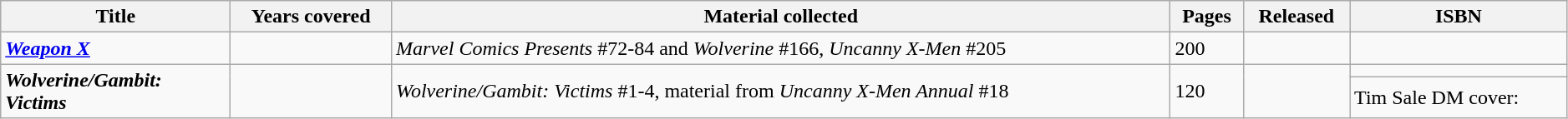<table class="wikitable sortable" width=99%>
<tr>
<th style="width: 11em;'">Title</th>
<th>Years covered</th>
<th>Material collected</th>
<th>Pages</th>
<th>Released</th>
<th class="unsortable">ISBN</th>
</tr>
<tr>
<td><strong><em><a href='#'>Weapon X</a></em></strong></td>
<td></td>
<td><em>Marvel Comics Presents</em> #72-84 and <em>Wolverine</em> #166, <em>Uncanny X-Men</em> #205</td>
<td>200</td>
<td></td>
<td></td>
</tr>
<tr>
<td rowspan=2><strong><em>Wolverine/Gambit: Victims</em></strong></td>
<td rowspan=2></td>
<td rowspan=2><em>Wolverine/Gambit: Victims</em> #1-4, material from <em>Uncanny X-Men Annual</em> #18</td>
<td rowspan=2>120</td>
<td rowspan=2></td>
<td></td>
</tr>
<tr>
<td>Tim Sale DM cover: </td>
</tr>
</table>
